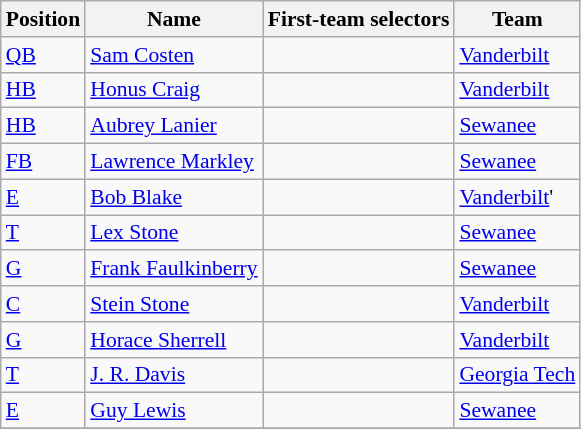<table class="wikitable" style="font-size: 90%">
<tr>
<th>Position</th>
<th>Name</th>
<th>First-team selectors</th>
<th>Team</th>
</tr>
<tr>
<td><a href='#'>QB</a></td>
<td><a href='#'>Sam Costen</a></td>
<td></td>
<td><a href='#'>Vanderbilt</a></td>
</tr>
<tr>
<td><a href='#'>HB</a></td>
<td><a href='#'>Honus Craig</a></td>
<td></td>
<td><a href='#'>Vanderbilt</a></td>
</tr>
<tr>
<td><a href='#'>HB</a></td>
<td><a href='#'>Aubrey Lanier</a></td>
<td></td>
<td><a href='#'>Sewanee</a></td>
</tr>
<tr>
<td><a href='#'>FB</a></td>
<td><a href='#'>Lawrence Markley</a></td>
<td></td>
<td><a href='#'>Sewanee</a></td>
</tr>
<tr>
<td><a href='#'>E</a></td>
<td><a href='#'>Bob Blake</a></td>
<td></td>
<td><a href='#'>Vanderbilt</a>'</td>
</tr>
<tr>
<td><a href='#'>T</a></td>
<td><a href='#'>Lex Stone</a></td>
<td></td>
<td><a href='#'>Sewanee</a></td>
</tr>
<tr>
<td><a href='#'>G</a></td>
<td><a href='#'>Frank Faulkinberry</a></td>
<td></td>
<td><a href='#'>Sewanee</a></td>
</tr>
<tr>
<td><a href='#'>C</a></td>
<td><a href='#'>Stein Stone</a></td>
<td></td>
<td><a href='#'>Vanderbilt</a></td>
</tr>
<tr>
<td><a href='#'>G</a></td>
<td><a href='#'>Horace Sherrell</a></td>
<td></td>
<td><a href='#'>Vanderbilt</a></td>
</tr>
<tr>
<td><a href='#'>T</a></td>
<td><a href='#'>J. R. Davis</a></td>
<td></td>
<td><a href='#'>Georgia Tech</a></td>
</tr>
<tr>
<td><a href='#'>E</a></td>
<td><a href='#'>Guy Lewis</a></td>
<td></td>
<td><a href='#'>Sewanee</a></td>
</tr>
<tr>
</tr>
</table>
